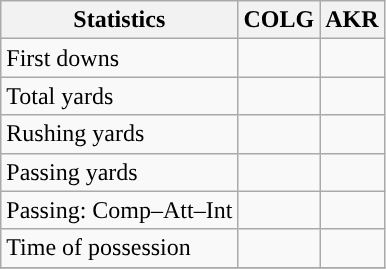<table class="wikitable" style="float: left;">
<tr>
<th>Statistics</th>
<th>COLG</th>
<th>AKR</th>
</tr>
<tr>
<td>First downs</td>
<td></td>
<td></td>
</tr>
<tr>
<td>Total yards</td>
<td></td>
<td></td>
</tr>
<tr>
<td>Rushing yards</td>
<td></td>
<td></td>
</tr>
<tr>
<td>Passing yards</td>
<td></td>
<td></td>
</tr>
<tr>
<td>Passing: Comp–Att–Int</td>
<td></td>
<td></td>
</tr>
<tr>
<td>Time of possession</td>
<td></td>
<td></td>
</tr>
<tr>
</tr>
</table>
